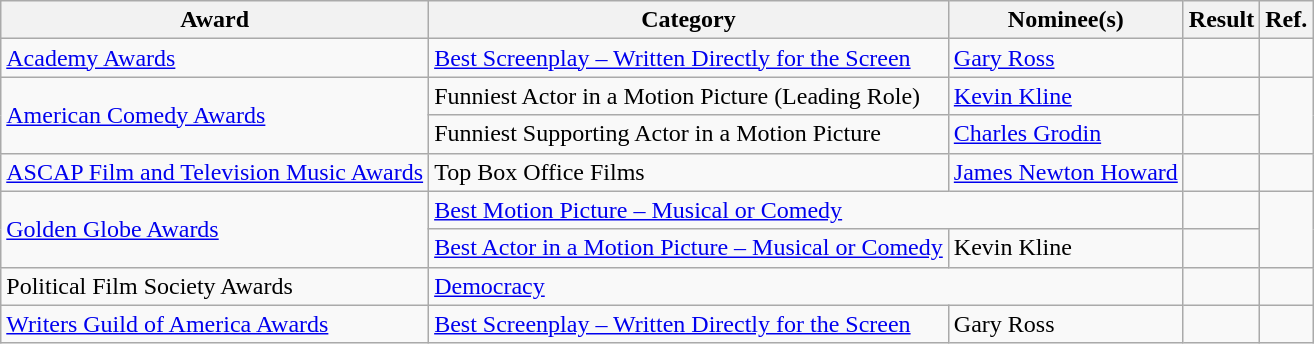<table class="wikitable plainrowheaders">
<tr>
<th>Award</th>
<th>Category</th>
<th>Nominee(s)</th>
<th>Result</th>
<th>Ref.</th>
</tr>
<tr>
<td><a href='#'>Academy Awards</a></td>
<td><a href='#'>Best Screenplay – Written Directly for the Screen</a></td>
<td><a href='#'>Gary Ross</a></td>
<td></td>
<td align="center"></td>
</tr>
<tr>
<td rowspan="2"><a href='#'>American Comedy Awards</a></td>
<td>Funniest Actor in a Motion Picture (Leading Role)</td>
<td><a href='#'>Kevin Kline</a></td>
<td></td>
<td align="center" rowspan="2"></td>
</tr>
<tr>
<td>Funniest Supporting Actor in a Motion Picture</td>
<td><a href='#'>Charles Grodin</a></td>
<td></td>
</tr>
<tr>
<td><a href='#'>ASCAP Film and Television Music Awards</a></td>
<td>Top Box Office Films</td>
<td><a href='#'>James Newton Howard</a></td>
<td></td>
<td align="center"></td>
</tr>
<tr>
<td rowspan="2"><a href='#'>Golden Globe Awards</a></td>
<td colspan="2"><a href='#'>Best Motion Picture – Musical or Comedy</a></td>
<td></td>
<td align="center" rowspan="2"></td>
</tr>
<tr>
<td><a href='#'>Best Actor in a Motion Picture – Musical or Comedy</a></td>
<td>Kevin Kline</td>
<td></td>
</tr>
<tr>
<td>Political Film Society Awards</td>
<td colspan="2"><a href='#'>Democracy</a></td>
<td></td>
<td align="center"></td>
</tr>
<tr>
<td><a href='#'>Writers Guild of America Awards</a></td>
<td><a href='#'>Best Screenplay – Written Directly for the Screen</a></td>
<td>Gary Ross</td>
<td></td>
<td align="center"></td>
</tr>
</table>
